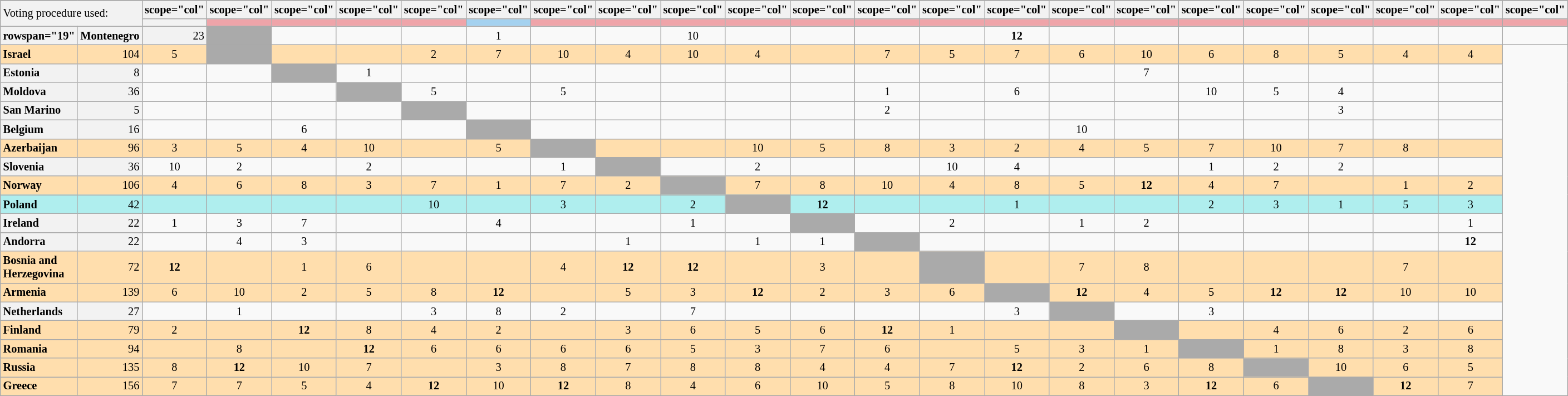<table class="wikitable plainrowheaders" style="text-align:center; font-size:85%;">
<tr>
</tr>
<tr>
<td colspan="2" rowspan="2" style="text-align:left; background:#F2F2F2">Voting procedure used:<br></td>
<th>scope="col" </th>
<th>scope="col" </th>
<th>scope="col" </th>
<th>scope="col" </th>
<th>scope="col" </th>
<th>scope="col" </th>
<th>scope="col" </th>
<th>scope="col" </th>
<th>scope="col" </th>
<th>scope="col" </th>
<th>scope="col" </th>
<th>scope="col" </th>
<th>scope="col" </th>
<th>scope="col" </th>
<th>scope="col" </th>
<th>scope="col" </th>
<th>scope="col" </th>
<th>scope="col" </th>
<th>scope="col" </th>
<th>scope="col" </th>
<th>scope="col" </th>
<th>scope="col" </th>
</tr>
<tr>
<th style="height:2px; border-top:1px solid transparent;"></th>
<td style="background:#EFA4A9;"></td>
<td style="background:#EFA4A9;"></td>
<td style="background:#EFA4A9;"></td>
<td style="background:#EFA4A9;"></td>
<td style="background:#A4D1EF;"></td>
<td style="background:#EFA4A9;"></td>
<td style="background:#EFA4A9;"></td>
<td style="background:#EFA4A9;"></td>
<td style="background:#EFA4A9;"></td>
<td style="background:#EFA4A9;"></td>
<td style="background:#EFA4A9;"></td>
<td style="background:#EFA4A9;"></td>
<td style="background:#EFA4A9;"></td>
<td style="background:#EFA4A9;"></td>
<td style="background:#EFA4A9;"></td>
<td style="background:#EFA4A9;"></td>
<td style="background:#EFA4A9;"></td>
<td style="background:#EFA4A9;"></td>
<td style="background:#EFA4A9;"></td>
<td style="background:#EFA4A9;"></td>
<td style="background:#EFA4A9;"></td>
</tr>
<tr>
<th>rowspan="19" </th>
<th scope="row" style="text-align:left; background:#f2f2f2;">Montenegro</th>
<td style="text-align:right; background:#f2f2f2;">23</td>
<td style="text-align:left; background:#aaa;"></td>
<td></td>
<td></td>
<td></td>
<td>1</td>
<td></td>
<td></td>
<td>10</td>
<td></td>
<td></td>
<td></td>
<td></td>
<td><strong>12</strong></td>
<td></td>
<td></td>
<td></td>
<td></td>
<td></td>
<td></td>
<td></td>
<td></td>
</tr>
<tr style="background:#ffdead;">
<th scope="row" style="text-align:left; font-weight:bold; background:#ffdead;">Israel</th>
<td style="text-align:right;">104</td>
<td>5</td>
<td style="text-align:left; background:#aaa;"></td>
<td></td>
<td></td>
<td>2</td>
<td>7</td>
<td>10</td>
<td>4</td>
<td>10</td>
<td>4</td>
<td></td>
<td>7</td>
<td>5</td>
<td>7</td>
<td>6</td>
<td>10</td>
<td>6</td>
<td>8</td>
<td>5</td>
<td>4</td>
<td>4</td>
</tr>
<tr>
<th scope="row" style="text-align:left; background:#f2f2f2;">Estonia</th>
<td style="text-align:right; background:#f2f2f2;">8</td>
<td></td>
<td></td>
<td style="text-align:left; background:#aaa;"></td>
<td>1</td>
<td></td>
<td></td>
<td></td>
<td></td>
<td></td>
<td></td>
<td></td>
<td></td>
<td></td>
<td></td>
<td></td>
<td>7</td>
<td></td>
<td></td>
<td></td>
<td></td>
<td></td>
</tr>
<tr>
<th scope="row" style="text-align:left; background:#f2f2f2;">Moldova</th>
<td style="text-align:right; background:#f2f2f2;">36</td>
<td></td>
<td></td>
<td></td>
<td style="text-align:left; background:#aaa;"></td>
<td>5</td>
<td></td>
<td>5</td>
<td></td>
<td></td>
<td></td>
<td></td>
<td>1</td>
<td></td>
<td>6</td>
<td></td>
<td></td>
<td>10</td>
<td>5</td>
<td>4</td>
<td></td>
<td></td>
</tr>
<tr>
<th scope="row" style="text-align:left; background:#f2f2f2;">San Marino</th>
<td style="text-align:right; background:#f2f2f2;">5</td>
<td></td>
<td></td>
<td></td>
<td></td>
<td style="text-align:left; background:#aaa;"></td>
<td></td>
<td></td>
<td></td>
<td></td>
<td></td>
<td></td>
<td>2</td>
<td></td>
<td></td>
<td></td>
<td></td>
<td></td>
<td></td>
<td>3</td>
<td></td>
<td></td>
</tr>
<tr>
<th scope="row" style="text-align:left; background:#f2f2f2;">Belgium</th>
<td style="text-align:right; background:#f2f2f2;">16</td>
<td></td>
<td></td>
<td>6</td>
<td></td>
<td></td>
<td style="text-align:left; background:#aaa;"></td>
<td></td>
<td></td>
<td></td>
<td></td>
<td></td>
<td></td>
<td></td>
<td></td>
<td>10</td>
<td></td>
<td></td>
<td></td>
<td></td>
<td></td>
<td></td>
</tr>
<tr style="background:#ffdead;">
<th scope="row" style="text-align:left; font-weight:bold; background:#ffdead;">Azerbaijan</th>
<td style="text-align:right;">96</td>
<td>3</td>
<td>5</td>
<td>4</td>
<td>10</td>
<td></td>
<td>5</td>
<td style="text-align:left; background:#aaa;"></td>
<td></td>
<td></td>
<td>10</td>
<td>5</td>
<td>8</td>
<td>3</td>
<td>2</td>
<td>4</td>
<td>5</td>
<td>7</td>
<td>10</td>
<td>7</td>
<td>8</td>
<td></td>
</tr>
<tr>
<th scope="row" style="text-align:left; background:#f2f2f2;">Slovenia</th>
<td style="text-align:right; background:#f2f2f2;">36</td>
<td>10</td>
<td>2</td>
<td></td>
<td>2</td>
<td></td>
<td></td>
<td>1</td>
<td style="text-align:left; background:#aaa;"></td>
<td></td>
<td>2</td>
<td></td>
<td></td>
<td>10</td>
<td>4</td>
<td></td>
<td></td>
<td>1</td>
<td>2</td>
<td>2</td>
<td></td>
<td></td>
</tr>
<tr style="background:#ffdead;">
<th scope="row" style="text-align:left; font-weight:bold; background:#ffdead;">Norway</th>
<td style="text-align:right;">106</td>
<td>4</td>
<td>6</td>
<td>8</td>
<td>3</td>
<td>7</td>
<td>1</td>
<td>7</td>
<td>2</td>
<td style="text-align:left; background:#aaa;"></td>
<td>7</td>
<td>8</td>
<td>10</td>
<td>4</td>
<td>8</td>
<td>5</td>
<td><strong>12</strong></td>
<td>4</td>
<td>7</td>
<td></td>
<td>1</td>
<td>2</td>
</tr>
<tr style="background:paleturquoise;">
<th scope="row" style="text-align:left; font-weight:bold; background:paleturquoise;">Poland </th>
<td style="text-align:right;">42</td>
<td></td>
<td></td>
<td></td>
<td></td>
<td>10</td>
<td></td>
<td>3</td>
<td></td>
<td>2</td>
<td style="text-align:left; background:#aaa;"></td>
<td><strong>12</strong></td>
<td></td>
<td></td>
<td>1</td>
<td></td>
<td></td>
<td>2</td>
<td>3</td>
<td>1</td>
<td>5</td>
<td>3</td>
</tr>
<tr>
<th scope="row" style="text-align:left; background:#f2f2f2;">Ireland</th>
<td style="text-align:right; background:#f2f2f2;">22</td>
<td>1</td>
<td>3</td>
<td>7</td>
<td></td>
<td></td>
<td>4</td>
<td></td>
<td></td>
<td>1</td>
<td></td>
<td style="text-align:left; background:#aaa;"></td>
<td></td>
<td>2</td>
<td></td>
<td>1</td>
<td>2</td>
<td></td>
<td></td>
<td></td>
<td></td>
<td>1</td>
</tr>
<tr>
<th scope="row" style="text-align:left; background:#f2f2f2;">Andorra</th>
<td style="text-align:right; background:#f2f2f2;">22</td>
<td></td>
<td>4</td>
<td>3</td>
<td></td>
<td></td>
<td></td>
<td></td>
<td>1</td>
<td></td>
<td>1</td>
<td>1</td>
<td style="text-align:left; background:#aaa;"></td>
<td></td>
<td></td>
<td></td>
<td></td>
<td></td>
<td></td>
<td></td>
<td></td>
<td><strong>12</strong></td>
</tr>
<tr style="background:#ffdead;">
<th scope="row" style="text-align:left; font-weight:bold; background:#ffdead;">Bosnia and Herzegovina</th>
<td style="text-align:right;">72</td>
<td><strong>12</strong></td>
<td></td>
<td>1</td>
<td>6</td>
<td></td>
<td></td>
<td>4</td>
<td><strong>12</strong></td>
<td><strong>12</strong></td>
<td></td>
<td>3</td>
<td></td>
<td style="text-align:left; background:#aaa;"></td>
<td></td>
<td>7</td>
<td>8</td>
<td></td>
<td></td>
<td></td>
<td>7</td>
<td></td>
</tr>
<tr style="background:#ffdead;">
<th scope="row" style="text-align:left; font-weight:bold; background:#ffdead;">Armenia</th>
<td style="text-align:right;">139</td>
<td>6</td>
<td>10</td>
<td>2</td>
<td>5</td>
<td>8</td>
<td><strong>12</strong></td>
<td></td>
<td>5</td>
<td>3</td>
<td><strong>12</strong></td>
<td>2</td>
<td>3</td>
<td>6</td>
<td style="text-align:left; background:#aaa;"></td>
<td><strong>12</strong></td>
<td>4</td>
<td>5</td>
<td><strong>12</strong></td>
<td><strong>12</strong></td>
<td>10</td>
<td>10</td>
</tr>
<tr>
<th scope="row" style="text-align:left; background:#f2f2f2;">Netherlands</th>
<td style="text-align:right; background:#f2f2f2;">27</td>
<td></td>
<td>1</td>
<td></td>
<td></td>
<td>3</td>
<td>8</td>
<td>2</td>
<td></td>
<td>7</td>
<td></td>
<td></td>
<td></td>
<td></td>
<td>3</td>
<td style="text-align:left; background:#aaa;"></td>
<td></td>
<td>3</td>
<td></td>
<td></td>
<td></td>
<td></td>
</tr>
<tr style="background:#ffdead;">
<th scope="row" style="text-align:left; font-weight:bold; background:#ffdead;">Finland</th>
<td style="text-align:right;">79</td>
<td>2</td>
<td></td>
<td><strong>12</strong></td>
<td>8</td>
<td>4</td>
<td>2</td>
<td></td>
<td>3</td>
<td>6</td>
<td>5</td>
<td>6</td>
<td><strong>12</strong></td>
<td>1</td>
<td></td>
<td></td>
<td style="text-align:left; background:#aaa;"></td>
<td></td>
<td>4</td>
<td>6</td>
<td>2</td>
<td>6</td>
</tr>
<tr style="background:#ffdead;">
<th scope="row" style="text-align:left; font-weight:bold; background:#ffdead;">Romania</th>
<td style="text-align:right;">94</td>
<td></td>
<td>8</td>
<td></td>
<td><strong>12</strong></td>
<td>6</td>
<td>6</td>
<td>6</td>
<td>6</td>
<td>5</td>
<td>3</td>
<td>7</td>
<td>6</td>
<td></td>
<td>5</td>
<td>3</td>
<td>1</td>
<td style="text-align:left; background:#aaa;"></td>
<td>1</td>
<td>8</td>
<td>3</td>
<td>8</td>
</tr>
<tr style="background:#ffdead;">
<th scope="row" style="text-align:left; font-weight:bold; background:#ffdead;">Russia</th>
<td style="text-align:right;">135</td>
<td>8</td>
<td><strong>12</strong></td>
<td>10</td>
<td>7</td>
<td></td>
<td>3</td>
<td>8</td>
<td>7</td>
<td>8</td>
<td>8</td>
<td>4</td>
<td>4</td>
<td>7</td>
<td><strong>12</strong></td>
<td>2</td>
<td>6</td>
<td>8</td>
<td style="text-align:left; background:#aaa;"></td>
<td>10</td>
<td>6</td>
<td>5</td>
</tr>
<tr style="background:#ffdead;">
<th scope="row" style="text-align:left; font-weight:bold; background:#ffdead;">Greece</th>
<td style="text-align:right;">156</td>
<td>7</td>
<td>7</td>
<td>5</td>
<td>4</td>
<td><strong>12</strong></td>
<td>10</td>
<td><strong>12</strong></td>
<td>8</td>
<td>4</td>
<td>6</td>
<td>10</td>
<td>5</td>
<td>8</td>
<td>10</td>
<td>8</td>
<td>3</td>
<td><strong>12</strong></td>
<td>6</td>
<td style="text-align:left; background:#aaa;"></td>
<td><strong>12</strong></td>
<td>7</td>
</tr>
</table>
